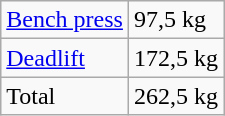<table class="wikitable">
<tr>
<td><a href='#'>Bench press</a></td>
<td>97,5 kg</td>
</tr>
<tr>
<td><a href='#'>Deadlift</a></td>
<td>172,5 kg</td>
</tr>
<tr>
<td>Total</td>
<td>262,5 kg</td>
</tr>
</table>
